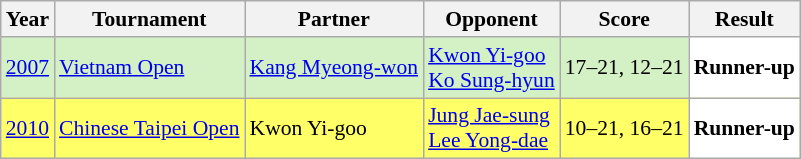<table class="sortable wikitable" style="font-size: 90%;">
<tr>
<th>Year</th>
<th>Tournament</th>
<th>Partner</th>
<th>Opponent</th>
<th>Score</th>
<th>Result</th>
</tr>
<tr style="background:#D4F1C5">
<td align="center"><a href='#'>2007</a></td>
<td align="left"><a href='#'>Vietnam Open</a></td>
<td align="left"> <a href='#'>Kang Myeong-won</a></td>
<td align="left"> <a href='#'>Kwon Yi-goo</a> <br>  <a href='#'>Ko Sung-hyun</a></td>
<td align="left">17–21, 12–21</td>
<td style="text-align:left; background:white"> <strong>Runner-up</strong></td>
</tr>
<tr style="background:#FFFF67">
<td align="center"><a href='#'>2010</a></td>
<td align="left"><a href='#'>Chinese Taipei Open</a></td>
<td align="left"> Kwon Yi-goo</td>
<td align="left"> <a href='#'>Jung Jae-sung</a> <br>  <a href='#'>Lee Yong-dae</a></td>
<td align="left">10–21, 16–21</td>
<td style="text-align:left; background:white"> <strong>Runner-up</strong></td>
</tr>
</table>
